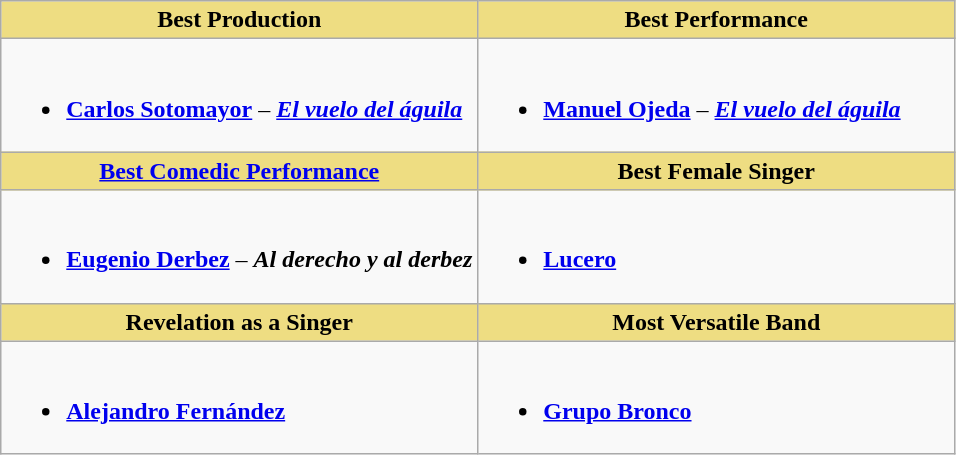<table class="wikitable">
<tr>
<th style="background:#EEDD82; width:50%">Best Production</th>
<th style="background:#EEDD82; width:50%">Best Performance</th>
</tr>
<tr>
<td valign="top"><br><ul><li><strong><a href='#'>Carlos Sotomayor</a></strong> – <strong><em><a href='#'>El vuelo del águila</a></em></strong></li></ul></td>
<td valign="top"><br><ul><li><strong><a href='#'>Manuel Ojeda</a></strong> – <strong><em><a href='#'>El vuelo del águila</a></em></strong></li></ul></td>
</tr>
<tr>
<th style="background:#EEDD82; width:50%"><a href='#'>Best Comedic Performance</a></th>
<th style="background:#EEDD82; width:50%">Best Female Singer</th>
</tr>
<tr>
<td valign="top"><br><ul><li><strong><a href='#'>Eugenio Derbez</a></strong> – <strong><em>Al derecho y al derbez</em></strong></li></ul></td>
<td valign="top"><br><ul><li><strong><a href='#'>Lucero</a></strong></li></ul></td>
</tr>
<tr>
<th style="background:#EEDD82; width:50%">Revelation as a Singer</th>
<th style="background:#EEDD82; width:50%">Most Versatile Band</th>
</tr>
<tr>
<td valign="top"><br><ul><li><strong><a href='#'>Alejandro Fernández</a></strong></li></ul></td>
<td valign="top"><br><ul><li><strong><a href='#'>Grupo Bronco</a></strong></li></ul></td>
</tr>
</table>
